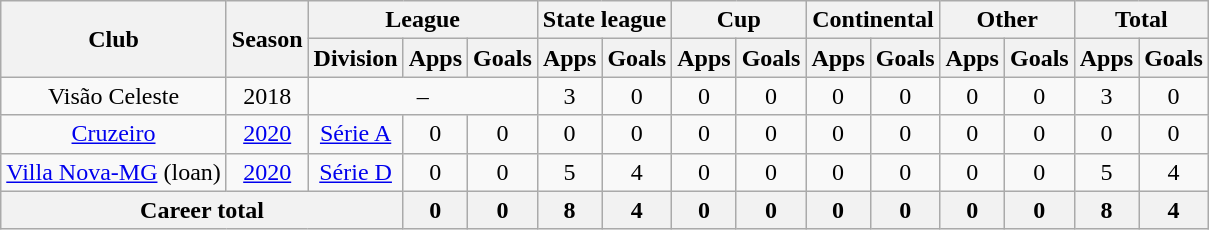<table class="wikitable" style="text-align: center">
<tr>
<th rowspan="2">Club</th>
<th rowspan="2">Season</th>
<th colspan="3">League</th>
<th colspan="2">State league</th>
<th colspan="2">Cup</th>
<th colspan="2">Continental</th>
<th colspan="2">Other</th>
<th colspan="2">Total</th>
</tr>
<tr>
<th>Division</th>
<th>Apps</th>
<th>Goals</th>
<th>Apps</th>
<th>Goals</th>
<th>Apps</th>
<th>Goals</th>
<th>Apps</th>
<th>Goals</th>
<th>Apps</th>
<th>Goals</th>
<th>Apps</th>
<th>Goals</th>
</tr>
<tr>
<td>Visão Celeste</td>
<td>2018</td>
<td colspan="3">–</td>
<td>3</td>
<td>0</td>
<td>0</td>
<td>0</td>
<td>0</td>
<td>0</td>
<td>0</td>
<td>0</td>
<td>3</td>
<td>0</td>
</tr>
<tr>
<td><a href='#'>Cruzeiro</a></td>
<td><a href='#'>2020</a></td>
<td><a href='#'>Série A</a></td>
<td>0</td>
<td>0</td>
<td>0</td>
<td>0</td>
<td>0</td>
<td>0</td>
<td>0</td>
<td>0</td>
<td>0</td>
<td>0</td>
<td>0</td>
<td>0</td>
</tr>
<tr>
<td><a href='#'>Villa Nova-MG</a> (loan)</td>
<td><a href='#'>2020</a></td>
<td><a href='#'>Série D</a></td>
<td>0</td>
<td>0</td>
<td>5</td>
<td>4</td>
<td>0</td>
<td>0</td>
<td>0</td>
<td>0</td>
<td>0</td>
<td>0</td>
<td>5</td>
<td>4</td>
</tr>
<tr>
<th colspan="3"><strong>Career total</strong></th>
<th>0</th>
<th>0</th>
<th>8</th>
<th>4</th>
<th>0</th>
<th>0</th>
<th>0</th>
<th>0</th>
<th>0</th>
<th>0</th>
<th>8</th>
<th>4</th>
</tr>
</table>
